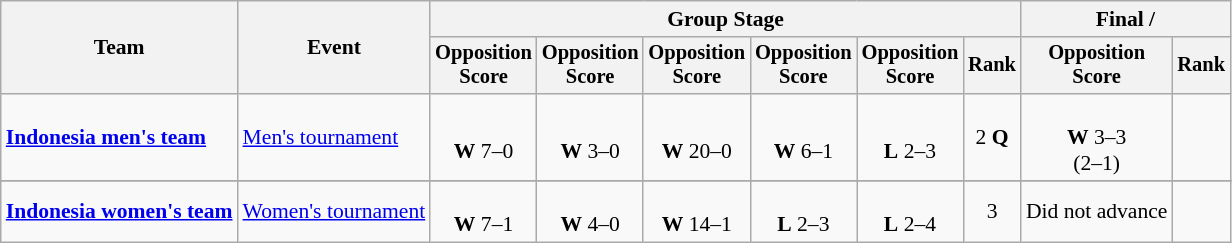<table class="wikitable" style="font-size:90%">
<tr>
<th rowspan=2>Team</th>
<th rowspan=2>Event</th>
<th colspan=6>Group Stage</th>
<th colspan=2>Final / </th>
</tr>
<tr style="font-size:95%">
<th>Opposition<br>Score</th>
<th>Opposition<br>Score</th>
<th>Opposition<br>Score</th>
<th>Opposition<br>Score</th>
<th>Opposition<br>Score</th>
<th>Rank</th>
<th>Opposition<br>Score</th>
<th>Rank</th>
</tr>
<tr align=center>
<td align=left><strong><a href='#'>Indonesia men's team</a></strong></td>
<td align=left><a href='#'>Men's tournament</a></td>
<td><br><strong>W</strong> 7–0</td>
<td><br><strong>W</strong> 3–0</td>
<td><br><strong>W</strong> 20–0</td>
<td><br><strong>W</strong> 6–1</td>
<td><br><strong>L</strong> 2–3</td>
<td>2 <strong>Q</strong></td>
<td><br><strong>W</strong> 3–3<br>(2–1) </td>
<td></td>
</tr>
<tr>
</tr>
<tr align=center>
<td align=left><strong><a href='#'>Indonesia women's team</a></strong></td>
<td align=left><a href='#'>Women's tournament</a></td>
<td><br><strong>W</strong> 7–1</td>
<td><br><strong>W</strong> 4–0</td>
<td><br><strong>W</strong> 14–1</td>
<td><br><strong>L</strong> 2–3</td>
<td><br><strong>L</strong> 2–4</td>
<td>3</td>
<td>Did not advance</td>
<td></td>
</tr>
</table>
